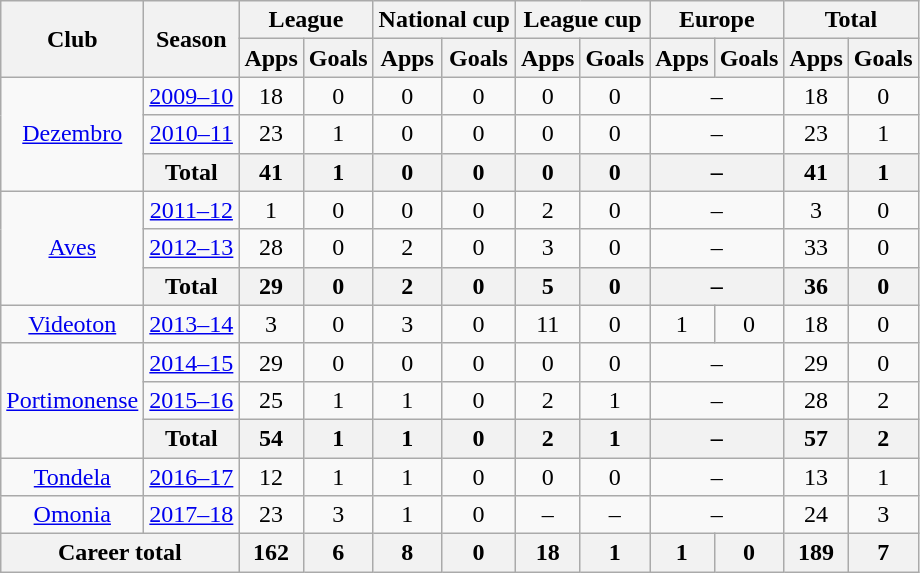<table class="wikitable" style="text-align:center">
<tr>
<th rowspan="2">Club</th>
<th rowspan="2">Season</th>
<th colspan="2">League</th>
<th colspan="2">National cup</th>
<th colspan="2">League cup</th>
<th colspan="2">Europe</th>
<th colspan="2">Total</th>
</tr>
<tr>
<th>Apps</th>
<th>Goals</th>
<th>Apps</th>
<th>Goals</th>
<th>Apps</th>
<th>Goals</th>
<th>Apps</th>
<th>Goals</th>
<th>Apps</th>
<th>Goals</th>
</tr>
<tr>
<td rowspan="3"><a href='#'>Dezembro</a></td>
<td><a href='#'>2009–10</a></td>
<td>18</td>
<td>0</td>
<td>0</td>
<td>0</td>
<td>0</td>
<td>0</td>
<td colspan="2">–</td>
<td>18</td>
<td>0</td>
</tr>
<tr>
<td><a href='#'>2010–11</a></td>
<td>23</td>
<td>1</td>
<td>0</td>
<td>0</td>
<td>0</td>
<td>0</td>
<td colspan="2">–</td>
<td>23</td>
<td>1</td>
</tr>
<tr>
<th>Total</th>
<th>41</th>
<th>1</th>
<th>0</th>
<th>0</th>
<th>0</th>
<th>0</th>
<th colspan="2">–</th>
<th>41</th>
<th>1</th>
</tr>
<tr>
<td rowspan="3"><a href='#'>Aves</a></td>
<td><a href='#'>2011–12</a></td>
<td>1</td>
<td>0</td>
<td>0</td>
<td>0</td>
<td>2</td>
<td>0</td>
<td colspan="2">–</td>
<td>3</td>
<td>0</td>
</tr>
<tr>
<td><a href='#'>2012–13</a></td>
<td>28</td>
<td>0</td>
<td>2</td>
<td>0</td>
<td>3</td>
<td>0</td>
<td colspan="2">–</td>
<td>33</td>
<td>0</td>
</tr>
<tr>
<th>Total</th>
<th>29</th>
<th>0</th>
<th>2</th>
<th>0</th>
<th>5</th>
<th>0</th>
<th colspan="2">–</th>
<th>36</th>
<th>0</th>
</tr>
<tr>
<td><a href='#'>Videoton</a></td>
<td><a href='#'>2013–14</a></td>
<td>3</td>
<td>0</td>
<td>3</td>
<td>0</td>
<td>11</td>
<td>0</td>
<td>1</td>
<td>0</td>
<td>18</td>
<td>0</td>
</tr>
<tr>
<td rowspan="3"><a href='#'>Portimonense</a></td>
<td><a href='#'>2014–15</a></td>
<td>29</td>
<td>0</td>
<td>0</td>
<td>0</td>
<td>0</td>
<td>0</td>
<td colspan="2">–</td>
<td>29</td>
<td>0</td>
</tr>
<tr>
<td><a href='#'>2015–16</a></td>
<td>25</td>
<td>1</td>
<td>1</td>
<td>0</td>
<td>2</td>
<td>1</td>
<td colspan="2">–</td>
<td>28</td>
<td>2</td>
</tr>
<tr>
<th>Total</th>
<th>54</th>
<th>1</th>
<th>1</th>
<th>0</th>
<th>2</th>
<th>1</th>
<th colspan="2">–</th>
<th>57</th>
<th>2</th>
</tr>
<tr>
<td><a href='#'>Tondela</a></td>
<td><a href='#'>2016–17</a></td>
<td>12</td>
<td>1</td>
<td>1</td>
<td>0</td>
<td>0</td>
<td>0</td>
<td colspan="2">–</td>
<td>13</td>
<td>1</td>
</tr>
<tr>
<td><a href='#'>Omonia</a></td>
<td><a href='#'>2017–18</a></td>
<td>23</td>
<td>3</td>
<td>1</td>
<td>0</td>
<td>–</td>
<td>–</td>
<td colspan="2">–</td>
<td>24</td>
<td>3</td>
</tr>
<tr>
<th colspan="2">Career total</th>
<th>162</th>
<th>6</th>
<th>8</th>
<th>0</th>
<th>18</th>
<th>1</th>
<th>1</th>
<th>0</th>
<th>189</th>
<th>7</th>
</tr>
</table>
